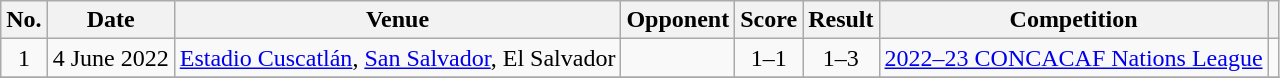<table class="wikitable sortable">
<tr>
<th scope="col">No.</th>
<th scope="col">Date</th>
<th scope="col">Venue</th>
<th scope="col">Opponent</th>
<th scope="col">Score</th>
<th scope="col">Result</th>
<th scope="col">Competition</th>
<th scope="col" class="unsortable"></th>
</tr>
<tr>
<td align="center">1</td>
<td>4 June 2022</td>
<td><a href='#'>Estadio Cuscatlán</a>, <a href='#'>San Salvador</a>, El Salvador</td>
<td></td>
<td align="center">1–1</td>
<td align="center">1–3</td>
<td><a href='#'>2022–23 CONCACAF Nations League</a></td>
<td></td>
</tr>
<tr>
</tr>
</table>
